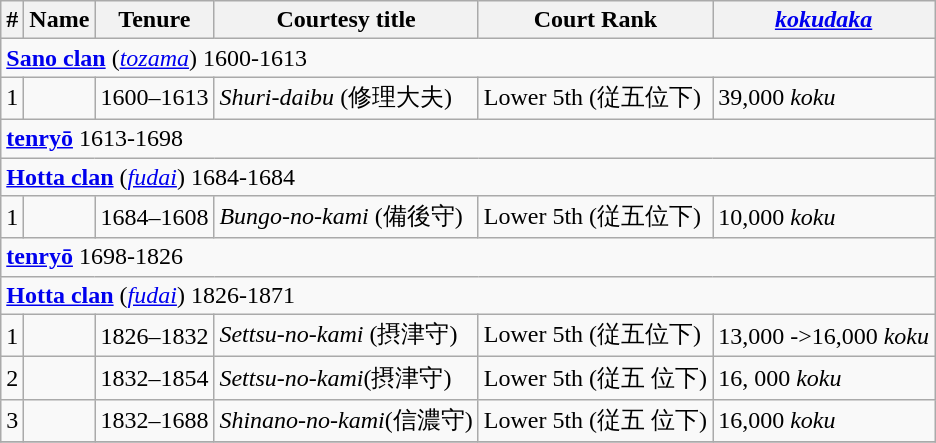<table class=wikitable>
<tr>
<th>#</th>
<th>Name</th>
<th>Tenure</th>
<th>Courtesy title</th>
<th>Court Rank</th>
<th><em><a href='#'>kokudaka</a></em></th>
</tr>
<tr>
<td colspan=6> <strong><a href='#'>Sano clan</a></strong> (<em><a href='#'>tozama</a></em>) 1600-1613</td>
</tr>
<tr>
<td>1</td>
<td></td>
<td>1600–1613</td>
<td><em>Shuri-daibu</em> (修理大夫)</td>
<td>Lower 5th (従五位下)</td>
<td>39,000 <em>koku</em></td>
</tr>
<tr>
<td colspan=6> <strong><a href='#'>tenryō</a></strong> 1613-1698</td>
</tr>
<tr>
<td colspan=6> <strong><a href='#'>Hotta clan</a></strong> (<em><a href='#'>fudai</a></em>) 1684-1684</td>
</tr>
<tr>
<td>1</td>
<td></td>
<td>1684–1608</td>
<td><em>Bungo-no-kami</em> (備後守)</td>
<td>Lower 5th (従五位下)</td>
<td>10,000 <em>koku</em></td>
</tr>
<tr>
<td colspan=6> <strong><a href='#'>tenryō</a></strong> 1698-1826</td>
</tr>
<tr>
<td colspan=6> <strong><a href='#'>Hotta clan</a></strong> (<em><a href='#'>fudai</a></em>) 1826-1871</td>
</tr>
<tr>
<td>1</td>
<td></td>
<td>1826–1832</td>
<td><em>Settsu-no-kami</em> (摂津守)</td>
<td>Lower 5th (従五位下)</td>
<td>13,000 ->16,000 <em>koku</em></td>
</tr>
<tr>
<td>2</td>
<td></td>
<td>1832–1854</td>
<td><em>Settsu-no-kami</em>(摂津守)</td>
<td>Lower 5th (従五 位下)</td>
<td>16, 000 <em>koku</em></td>
</tr>
<tr>
<td>3</td>
<td></td>
<td>1832–1688</td>
<td><em>Shinano-no-kami</em>(信濃守)</td>
<td>Lower 5th (従五 位下)</td>
<td>16,000 <em>koku</em></td>
</tr>
<tr>
</tr>
</table>
